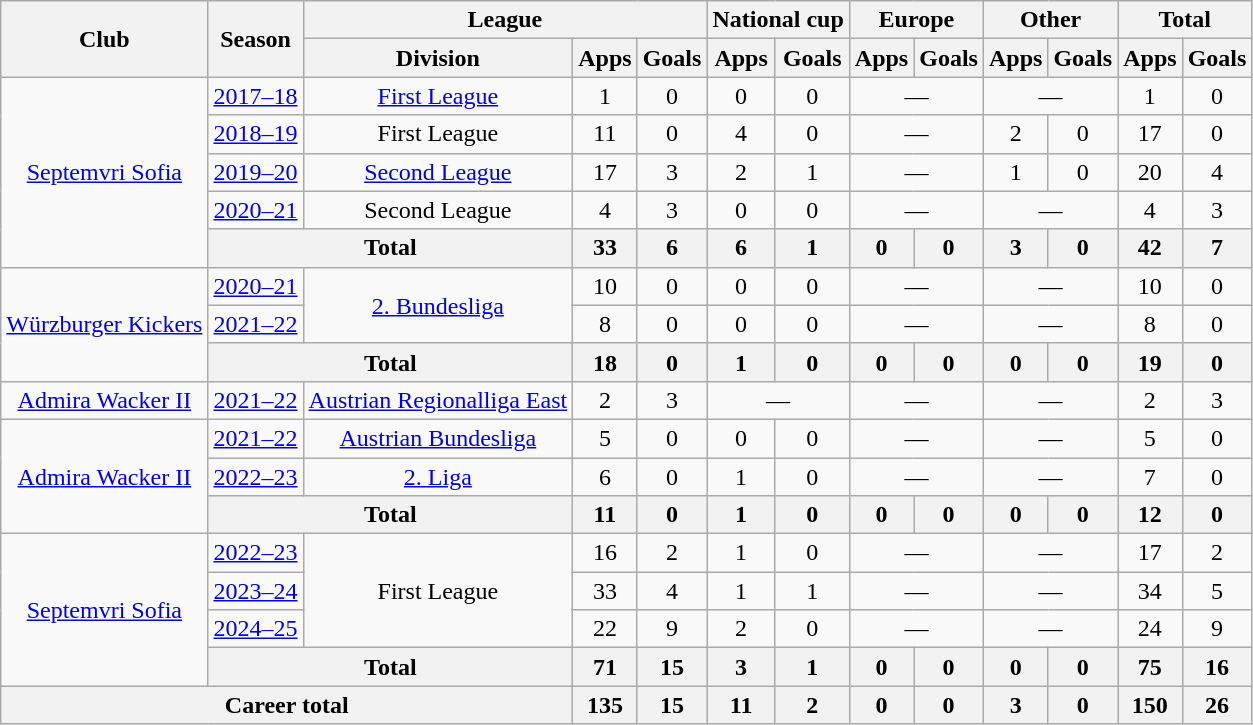<table class="wikitable" style="text-align:center">
<tr>
<th rowspan="2">Club</th>
<th rowspan="2">Season</th>
<th colspan="3">League</th>
<th colspan="2">National cup</th>
<th colspan="2">Europe</th>
<th colspan="2">Other</th>
<th colspan="2">Total</th>
</tr>
<tr>
<th>Division</th>
<th>Apps</th>
<th>Goals</th>
<th>Apps</th>
<th>Goals</th>
<th>Apps</th>
<th>Goals</th>
<th>Apps</th>
<th>Goals</th>
<th>Apps</th>
<th>Goals</th>
</tr>
<tr>
<td rowspan="5" valign="center"><a href='#'>Septemvri Sofia</a></td>
<td><a href='#'>2017–18</a></td>
<td><a href='#'>First League</a></td>
<td>1</td>
<td>0</td>
<td>0</td>
<td>0</td>
<td colspan="2">—</td>
<td colspan="2">—</td>
<td>1</td>
<td>0</td>
</tr>
<tr>
<td><a href='#'>2018–19</a></td>
<td>First League</td>
<td>11</td>
<td>0</td>
<td>4</td>
<td>0</td>
<td colspan="2">—</td>
<td>2</td>
<td>0</td>
<td>17</td>
<td>0</td>
</tr>
<tr>
<td><a href='#'>2019–20</a></td>
<td><a href='#'>Second League</a></td>
<td>17</td>
<td>3</td>
<td>2</td>
<td>1</td>
<td colspan="2">—</td>
<td>1</td>
<td>0</td>
<td>20</td>
<td>4</td>
</tr>
<tr>
<td><a href='#'>2020–21</a></td>
<td>Second League</td>
<td>4</td>
<td>3</td>
<td>0</td>
<td>0</td>
<td colspan="2">—</td>
<td colspan="2">—</td>
<td>4</td>
<td>3</td>
</tr>
<tr>
<th colspan=2>Total</th>
<th>33</th>
<th>6</th>
<th>6</th>
<th>1</th>
<th>0</th>
<th>0</th>
<th>3</th>
<th>0</th>
<th>42</th>
<th>7</th>
</tr>
<tr>
<td rowspan="3" valign="center"><a href='#'>Würzburger Kickers</a></td>
<td><a href='#'>2020–21</a></td>
<td rowspan="2"><a href='#'>2. Bundesliga</a></td>
<td>10</td>
<td>0</td>
<td>0</td>
<td>0</td>
<td colspan="2">—</td>
<td colspan="2">—</td>
<td>10</td>
<td>0</td>
</tr>
<tr>
<td><a href='#'>2021–22</a></td>
<td>8</td>
<td>0</td>
<td>0</td>
<td>0</td>
<td colspan="2">—</td>
<td colspan="2">—</td>
<td>8</td>
<td>0</td>
</tr>
<tr>
<th colspan=2>Total</th>
<th>18</th>
<th>0</th>
<th>1</th>
<th>0</th>
<th>0</th>
<th>0</th>
<th>0</th>
<th>0</th>
<th>19</th>
<th>0</th>
</tr>
<tr>
<td valign="center"><a href='#'>Admira Wacker II</a></td>
<td><a href='#'>2021–22</a></td>
<td><a href='#'>Austrian Regionalliga East</a></td>
<td>2</td>
<td>3</td>
<td colspan="2">—</td>
<td colspan="2">—</td>
<td colspan="2">—</td>
<td>2</td>
<td>3</td>
</tr>
<tr>
<td rowspan="3" valign="center"><a href='#'>Admira Wacker II</a></td>
<td><a href='#'>2021–22</a></td>
<td><a href='#'>Austrian Bundesliga</a></td>
<td>5</td>
<td>0</td>
<td>0</td>
<td>0</td>
<td colspan="2">—</td>
<td colspan="2">—</td>
<td>5</td>
<td>0</td>
</tr>
<tr>
<td><a href='#'>2022–23</a></td>
<td><a href='#'>2. Liga</a></td>
<td>6</td>
<td>0</td>
<td>1</td>
<td>0</td>
<td colspan="2">—</td>
<td colspan="2">—</td>
<td>7</td>
<td>0</td>
</tr>
<tr>
<th colspan=2>Total</th>
<th>11</th>
<th>0</th>
<th>1</th>
<th>0</th>
<th>0</th>
<th>0</th>
<th>0</th>
<th>0</th>
<th>12</th>
<th>0</th>
</tr>
<tr>
<td rowspan="4" valign="center"><a href='#'>Septemvri Sofia</a></td>
<td><a href='#'>2022–23</a></td>
<td rowspan="3">First League</td>
<td>16</td>
<td>2</td>
<td>1</td>
<td>0</td>
<td colspan="2">—</td>
<td colspan="2">—</td>
<td>17</td>
<td>2</td>
</tr>
<tr>
<td><a href='#'>2023–24</a></td>
<td>33</td>
<td>4</td>
<td>1</td>
<td>1</td>
<td colspan="2">—</td>
<td colspan="2">—</td>
<td>34</td>
<td>5</td>
</tr>
<tr>
<td><a href='#'>2024–25</a></td>
<td>22</td>
<td>9</td>
<td>2</td>
<td>0</td>
<td colspan="2">—</td>
<td colspan="2">—</td>
<td>24</td>
<td>9</td>
</tr>
<tr>
<th colspan=2>Total</th>
<th>71</th>
<th>15</th>
<th>3</th>
<th>1</th>
<th>0</th>
<th>0</th>
<th>0</th>
<th>0</th>
<th>75</th>
<th>16</th>
</tr>
<tr>
<th colspan="3">Career total</th>
<th>135</th>
<th>15</th>
<th>11</th>
<th>2</th>
<th>0</th>
<th>0</th>
<th>3</th>
<th>0</th>
<th>150</th>
<th>26</th>
</tr>
</table>
